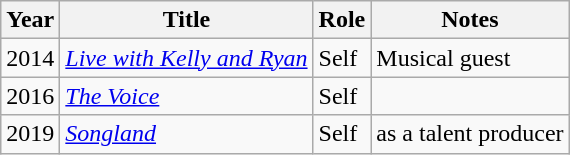<table class="wikitable">
<tr>
<th>Year</th>
<th>Title</th>
<th>Role</th>
<th>Notes</th>
</tr>
<tr>
<td>2014</td>
<td><em><a href='#'>Live with Kelly and Ryan</a></em></td>
<td>Self</td>
<td>Musical guest</td>
</tr>
<tr>
<td>2016</td>
<td><em><a href='#'>The Voice</a></em></td>
<td>Self</td>
<td></td>
</tr>
<tr>
<td>2019</td>
<td><em><a href='#'>Songland</a></em></td>
<td>Self</td>
<td>as a talent producer</td>
</tr>
</table>
